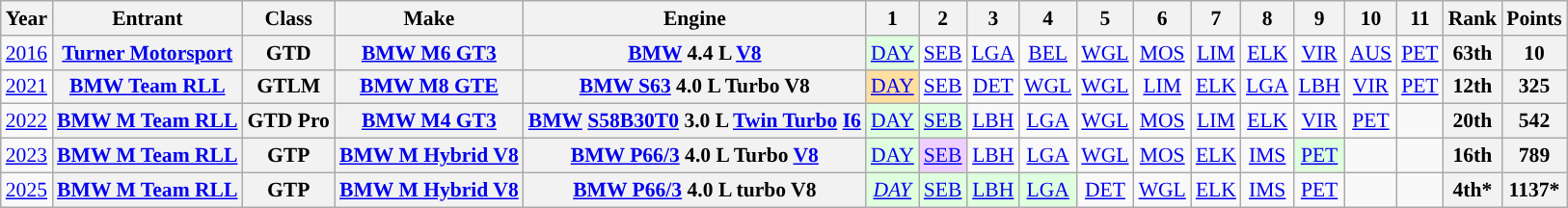<table class="wikitable" style="text-align:center; font-size:90%">
<tr>
<th>Year</th>
<th>Entrant</th>
<th>Class</th>
<th>Make</th>
<th>Engine</th>
<th>1</th>
<th>2</th>
<th>3</th>
<th>4</th>
<th>5</th>
<th>6</th>
<th>7</th>
<th>8</th>
<th>9</th>
<th>10</th>
<th>11</th>
<th>Rank</th>
<th>Points</th>
</tr>
<tr>
<td><a href='#'>2016</a></td>
<th><a href='#'>Turner Motorsport</a></th>
<th>GTD</th>
<th><a href='#'>BMW M6 GT3</a></th>
<th><a href='#'>BMW</a> 4.4 L <a href='#'>V8</a></th>
<td style="background:#DFFFDF;"><a href='#'>DAY</a><br></td>
<td style="background:#;”"><a href='#'>SEB</a></td>
<td><a href='#'>LGA</a></td>
<td><a href='#'>BEL</a></td>
<td><a href='#'>WGL</a></td>
<td style="background:#;”"><a href='#'>MOS</a></td>
<td><a href='#'>LIM</a></td>
<td><a href='#'>ELK</a></td>
<td><a href='#'>VIR</a></td>
<td style="background:#;”"><a href='#'>AUS</a></td>
<td><a href='#'>PET</a></td>
<th>63th</th>
<th>10</th>
</tr>
<tr>
<td><a href='#'>2021</a></td>
<th><a href='#'>BMW Team RLL</a></th>
<th>GTLM</th>
<th><a href='#'>BMW M8 GTE</a></th>
<th><a href='#'>BMW S63</a> 4.0 L Turbo V8</th>
<td style="background:#FFDF9F;"><a href='#'>DAY</a><br></td>
<td><a href='#'>SEB</a></td>
<td><a href='#'>DET</a></td>
<td><a href='#'>WGL</a></td>
<td><a href='#'>WGL</a></td>
<td><a href='#'>LIM</a></td>
<td><a href='#'>ELK</a></td>
<td><a href='#'>LGA</a></td>
<td><a href='#'>LBH</a></td>
<td><a href='#'>VIR</a></td>
<td><a href='#'>PET</a></td>
<th>12th</th>
<th>325</th>
</tr>
<tr>
<td><a href='#'>2022</a></td>
<th><a href='#'>BMW M Team RLL</a></th>
<th>GTD Pro</th>
<th><a href='#'>BMW M4 GT3</a></th>
<th><a href='#'>BMW</a> <a href='#'>S58B30T0</a> 3.0 L <a href='#'>Twin Turbo</a> <a href='#'>I6</a></th>
<td style="background:#DFFFDF;"><a href='#'>DAY</a><br></td>
<td style="background:#DFFFDF;"><a href='#'>SEB</a><br></td>
<td><a href='#'>LBH</a></td>
<td><a href='#'>LGA</a></td>
<td><a href='#'>WGL</a></td>
<td><a href='#'>MOS</a></td>
<td><a href='#'>LIM</a></td>
<td><a href='#'>ELK</a></td>
<td><a href='#'>VIR</a></td>
<td><a href='#'>PET</a></td>
<td></td>
<th>20th</th>
<th>542</th>
</tr>
<tr>
<td><a href='#'>2023</a></td>
<th><a href='#'>BMW M Team RLL</a></th>
<th>GTP</th>
<th><a href='#'>BMW M Hybrid V8</a></th>
<th><a href='#'>BMW P66/3</a> 4.0 L Turbo <a href='#'>V8</a></th>
<td style="background:#DFFFDF;"><a href='#'>DAY</a><br></td>
<td style="background:#EFCFFF;"><a href='#'>SEB</a><br></td>
<td><a href='#'>LBH</a></td>
<td><a href='#'>LGA</a></td>
<td><a href='#'>WGL</a></td>
<td><a href='#'>MOS</a></td>
<td><a href='#'>ELK</a></td>
<td><a href='#'>IMS</a></td>
<td style="background:#DFFFDF;"><a href='#'>PET</a><br></td>
<td></td>
<td></td>
<th>16th</th>
<th>789</th>
</tr>
<tr>
<td><a href='#'>2025</a></td>
<th><a href='#'>BMW M Team RLL</a></th>
<th>GTP</th>
<th><a href='#'>BMW M Hybrid V8</a></th>
<th><a href='#'>BMW P66/3</a> 4.0 L turbo V8</th>
<td style="background:#DFFFDF;"><em><a href='#'>DAY</a></em><br></td>
<td style="background:#DFFFDF;"><a href='#'>SEB</a><br></td>
<td style="background:#DFFFDF;"><a href='#'>LBH</a><br></td>
<td style="background:#DFFFDF;"><a href='#'>LGA</a><br></td>
<td style="background:#;"><a href='#'>DET</a><br></td>
<td style="background:#;"><a href='#'>WGL</a><br></td>
<td style="background:#;"><a href='#'>ELK</a><br></td>
<td style="background:#;"><a href='#'>IMS</a><br></td>
<td style="background:#;"><a href='#'>PET</a><br></td>
<td></td>
<td></td>
<th>4th*</th>
<th>1137*</th>
</tr>
</table>
